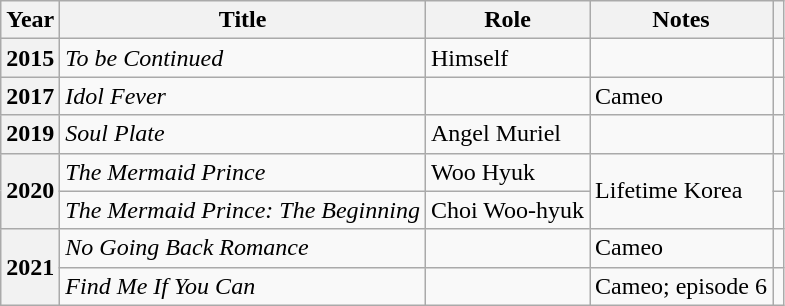<table class="wikitable sortable plainrowheaders">
<tr>
<th scope="col">Year</th>
<th scope="col">Title</th>
<th scope="col">Role</th>
<th scope="col">Notes</th>
<th scope="col" class="unsortable"></th>
</tr>
<tr>
<th scope="row">2015</th>
<td><em>To be Continued</em></td>
<td>Himself</td>
<td></td>
<td></td>
</tr>
<tr>
<th scope="row">2017</th>
<td><em>Idol Fever</em></td>
<td></td>
<td>Cameo</td>
<td></td>
</tr>
<tr>
<th scope="row">2019</th>
<td><em>Soul Plate</em></td>
<td>Angel Muriel</td>
<td></td>
<td></td>
</tr>
<tr>
<th rowspan="2" scope="row">2020</th>
<td><em>The Mermaid Prince</em></td>
<td>Woo Hyuk</td>
<td rowspan="2">Lifetime Korea</td>
<td></td>
</tr>
<tr>
<td><em>The Mermaid Prince: The Beginning</em></td>
<td>Choi Woo-hyuk</td>
<td></td>
</tr>
<tr>
<th rowspan="2" scope="row">2021</th>
<td><em>No Going Back Romance</em></td>
<td></td>
<td>Cameo</td>
<td></td>
</tr>
<tr>
<td><em>Find Me If You Can</em></td>
<td></td>
<td>Cameo; episode 6</td>
<td></td>
</tr>
</table>
